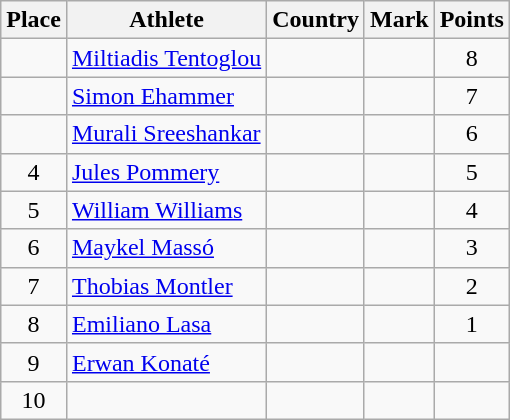<table class="wikitable">
<tr>
<th>Place</th>
<th>Athlete</th>
<th>Country</th>
<th>Mark</th>
<th>Points</th>
</tr>
<tr>
<td align=center></td>
<td><a href='#'>Miltiadis Tentoglou</a></td>
<td></td>
<td> </td>
<td align=center>8</td>
</tr>
<tr>
<td align=center></td>
<td><a href='#'>Simon Ehammer</a></td>
<td></td>
<td> </td>
<td align=center>7</td>
</tr>
<tr>
<td align=center></td>
<td><a href='#'>Murali Sreeshankar</a></td>
<td></td>
<td> </td>
<td align=center>6</td>
</tr>
<tr>
<td align=center>4</td>
<td><a href='#'>Jules Pommery</a></td>
<td></td>
<td> </td>
<td align=center>5</td>
</tr>
<tr>
<td align=center>5</td>
<td><a href='#'>William Williams</a></td>
<td></td>
<td> </td>
<td align=center>4</td>
</tr>
<tr>
<td align=center>6</td>
<td><a href='#'>Maykel Massó</a></td>
<td></td>
<td> </td>
<td align=center>3</td>
</tr>
<tr>
<td align=center>7</td>
<td><a href='#'>Thobias Montler</a></td>
<td></td>
<td> </td>
<td align=center>2</td>
</tr>
<tr>
<td align=center>8</td>
<td><a href='#'>Emiliano Lasa</a></td>
<td></td>
<td> </td>
<td align=center>1</td>
</tr>
<tr>
<td align=center>9</td>
<td><a href='#'>Erwan Konaté</a></td>
<td></td>
<td> </td>
<td align=center></td>
</tr>
<tr>
<td align=center>10</td>
<td></td>
<td></td>
<td> </td>
<td align=center></td>
</tr>
</table>
